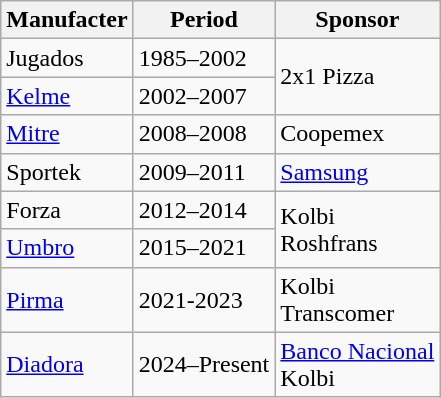<table class="wikitable">
<tr>
<th>Manufacter</th>
<th>Period</th>
<th>Sponsor</th>
</tr>
<tr>
<td> Jugados</td>
<td>1985–2002</td>
<td rowspan="2"> 2x1 Pizza</td>
</tr>
<tr>
<td> <a href='#'>Kelme</a></td>
<td>2002–2007</td>
</tr>
<tr>
<td> <a href='#'>Mitre</a></td>
<td>2008–2008</td>
<td> Coopemex</td>
</tr>
<tr>
<td> Sportek</td>
<td>2009–2011</td>
<td> <a href='#'>Samsung</a></td>
</tr>
<tr>
<td> Forza</td>
<td>2012–2014</td>
<td rowspan="2"> Kolbi<br> Roshfrans</td>
</tr>
<tr>
<td> <a href='#'>Umbro</a></td>
<td>2015–2021</td>
</tr>
<tr>
<td> <a href='#'>Pirma</a></td>
<td>2021-2023</td>
<td> Kolbi<br> Transcomer</td>
</tr>
<tr>
<td> <a href='#'>Diadora</a></td>
<td>2024–Present</td>
<td> <a href='#'>Banco Nacional</a><br> Kolbi</td>
</tr>
</table>
